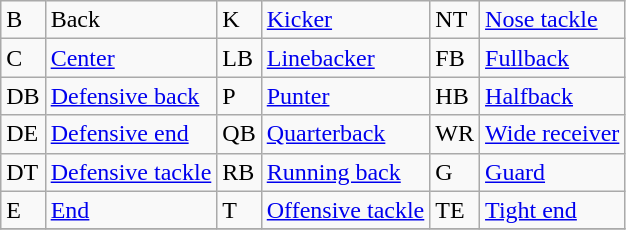<table class="wikitable">
<tr>
<td>B</td>
<td>Back</td>
<td>K</td>
<td><a href='#'>Kicker</a></td>
<td>NT</td>
<td><a href='#'>Nose tackle</a></td>
</tr>
<tr>
<td>C</td>
<td><a href='#'>Center</a></td>
<td>LB</td>
<td><a href='#'>Linebacker</a></td>
<td>FB</td>
<td><a href='#'>Fullback</a></td>
</tr>
<tr>
<td>DB</td>
<td><a href='#'>Defensive back</a></td>
<td>P</td>
<td><a href='#'>Punter</a></td>
<td>HB</td>
<td><a href='#'>Halfback</a></td>
</tr>
<tr>
<td>DE</td>
<td><a href='#'>Defensive end</a></td>
<td>QB</td>
<td><a href='#'>Quarterback</a></td>
<td>WR</td>
<td><a href='#'>Wide receiver</a></td>
</tr>
<tr>
<td>DT</td>
<td><a href='#'>Defensive tackle</a></td>
<td>RB</td>
<td><a href='#'>Running back</a></td>
<td>G</td>
<td><a href='#'>Guard</a></td>
</tr>
<tr>
<td>E</td>
<td><a href='#'>End</a></td>
<td>T</td>
<td><a href='#'>Offensive tackle</a></td>
<td>TE</td>
<td><a href='#'>Tight end</a></td>
</tr>
<tr>
</tr>
</table>
